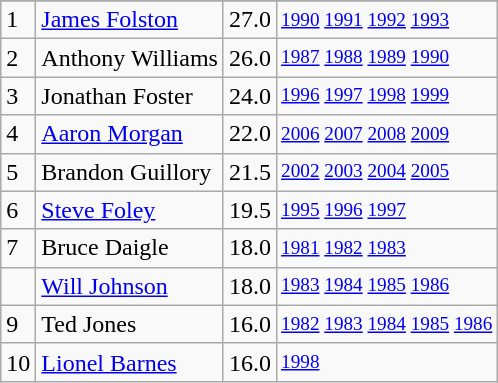<table class="wikitable">
<tr>
</tr>
<tr>
<td>1</td>
<td><a href='#'>James Folston</a></td>
<td>27.0</td>
<td style="font-size:80%;"><a href='#'>1990</a> <a href='#'>1991</a> <a href='#'>1992</a> <a href='#'>1993</a></td>
</tr>
<tr>
<td>2</td>
<td>Anthony Williams</td>
<td>26.0</td>
<td style="font-size:80%;"><a href='#'>1987</a> <a href='#'>1988</a> <a href='#'>1989</a> <a href='#'>1990</a></td>
</tr>
<tr>
<td>3</td>
<td>Jonathan Foster</td>
<td>24.0</td>
<td style="font-size:80%;"><a href='#'>1996</a> <a href='#'>1997</a> <a href='#'>1998</a> <a href='#'>1999</a></td>
</tr>
<tr>
<td>4</td>
<td><a href='#'>Aaron Morgan</a></td>
<td>22.0</td>
<td style="font-size:80%;"><a href='#'>2006</a> <a href='#'>2007</a> <a href='#'>2008</a> <a href='#'>2009</a></td>
</tr>
<tr>
<td>5</td>
<td>Brandon Guillory</td>
<td>21.5</td>
<td style="font-size:80%;"><a href='#'>2002</a> <a href='#'>2003</a> <a href='#'>2004</a> <a href='#'>2005</a></td>
</tr>
<tr>
<td>6</td>
<td><a href='#'>Steve Foley</a></td>
<td>19.5</td>
<td style="font-size:80%;"><a href='#'>1995</a> <a href='#'>1996</a> <a href='#'>1997</a></td>
</tr>
<tr>
<td>7</td>
<td>Bruce Daigle</td>
<td>18.0</td>
<td style="font-size:80%;"><a href='#'>1981</a> <a href='#'>1982</a> <a href='#'>1983</a></td>
</tr>
<tr>
<td></td>
<td><a href='#'>Will Johnson</a></td>
<td>18.0</td>
<td style="font-size:80%;"><a href='#'>1983</a> <a href='#'>1984</a> <a href='#'>1985</a> <a href='#'>1986</a></td>
</tr>
<tr>
<td>9</td>
<td>Ted Jones</td>
<td>16.0</td>
<td style="font-size:80%;"><a href='#'>1982</a> <a href='#'>1983</a> <a href='#'>1984</a> <a href='#'>1985</a> <a href='#'>1986</a></td>
</tr>
<tr>
<td>10</td>
<td><a href='#'>Lionel Barnes</a></td>
<td>16.0</td>
<td style="font-size:80%;"><a href='#'>1998</a></td>
</tr>
</table>
